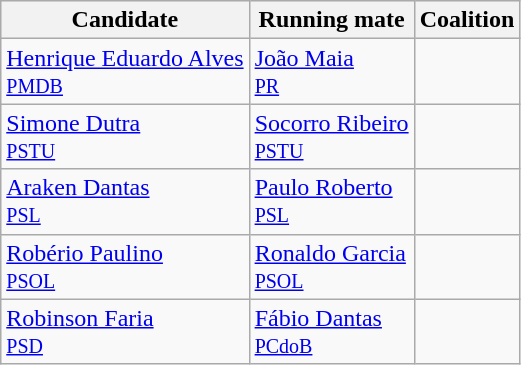<table class="sortable wikitable">
<tr style="background:#ececec; vertical-align:top;">
<th>Candidate</th>
<th>Running mate</th>
<th>Coalition</th>
</tr>
<tr>
<td><a href='#'>Henrique Eduardo Alves</a><br><small><a href='#'>PMDB</a></small></td>
<td><a href='#'>João Maia</a><br><small><a href='#'>PR</a></small></td>
<td></td>
</tr>
<tr>
<td><a href='#'>Simone Dutra</a><br><small><a href='#'>PSTU</a></small></td>
<td><a href='#'>Socorro Ribeiro</a><br><small><a href='#'>PSTU</a></small></td>
<td></td>
</tr>
<tr>
<td><a href='#'>Araken Dantas</a><br><small><a href='#'>PSL</a></small></td>
<td><a href='#'>Paulo Roberto</a><br><small><a href='#'>PSL</a></small></td>
<td></td>
</tr>
<tr>
<td><a href='#'>Robério Paulino</a><br><small><a href='#'>PSOL</a></small></td>
<td><a href='#'>Ronaldo Garcia</a><br><small><a href='#'>PSOL</a></small></td>
<td></td>
</tr>
<tr>
<td><a href='#'>Robinson Faria</a><br><small><a href='#'>PSD</a></small></td>
<td><a href='#'>Fábio Dantas</a><br><small><a href='#'>PCdoB</a></small></td>
<td></td>
</tr>
</table>
